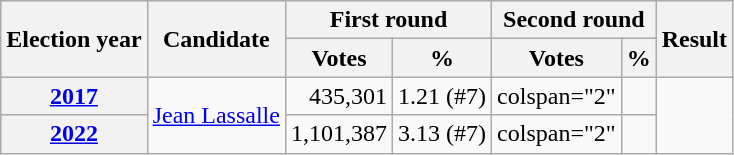<table class="wikitable" style="text-align:right;">
<tr>
<th rowspan="2">Election year</th>
<th rowspan="2">Candidate</th>
<th colspan="2">First round</th>
<th colspan="2">Second round</th>
<th rowspan="2">Result</th>
</tr>
<tr>
<th>Votes</th>
<th>%</th>
<th>Votes</th>
<th>%</th>
</tr>
<tr>
<th><a href='#'>2017</a></th>
<td rowspan="2" align="left"><a href='#'>Jean Lassalle</a></td>
<td>435,301</td>
<td>1.21 (#7)</td>
<td>colspan="2" </td>
<td></td>
</tr>
<tr>
<th><a href='#'>2022</a></th>
<td>1,101,387</td>
<td>3.13 (#7)</td>
<td>colspan="2" </td>
<td></td>
</tr>
</table>
